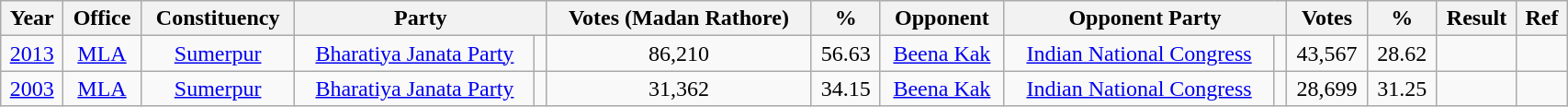<table class="wikitable" style="width:90%; text-align: center;">
<tr>
<th>Year</th>
<th>Office</th>
<th>Constituency</th>
<th colspan=2>Party</th>
<th>Votes (Madan Rathore)</th>
<th>%</th>
<th>Opponent</th>
<th colspan=2>Opponent Party</th>
<th>Votes</th>
<th>%</th>
<th>Result</th>
<th>Ref</th>
</tr>
<tr>
<td><a href='#'>2013</a></td>
<td><a href='#'>MLA</a></td>
<td><a href='#'>Sumerpur</a></td>
<td><a href='#'>Bharatiya Janata Party</a></td>
<td></td>
<td>86,210</td>
<td>56.63</td>
<td><a href='#'>Beena Kak</a></td>
<td><a href='#'>Indian National Congress</a></td>
<td></td>
<td>43,567</td>
<td>28.62</td>
<td></td>
<td></td>
</tr>
<tr>
<td><a href='#'>2003</a></td>
<td><a href='#'>MLA</a></td>
<td><a href='#'>Sumerpur</a></td>
<td><a href='#'>Bharatiya Janata Party</a></td>
<td></td>
<td>31,362</td>
<td>34.15</td>
<td><a href='#'>Beena Kak</a></td>
<td><a href='#'>Indian National Congress</a></td>
<td></td>
<td>28,699</td>
<td>31.25</td>
<td></td>
<td><br>
</td>
</tr>
</table>
